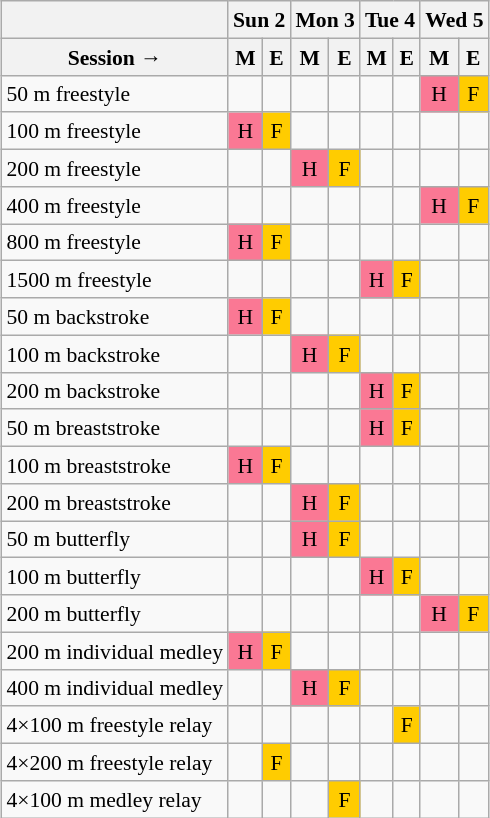<table class="wikitable" style="margin:0.5em auto; font-size:90%; line-height:1.25em; text-align:center;">
<tr>
<th></th>
<th colspan=2>Sun 2</th>
<th colspan=2>Mon 3</th>
<th colspan=2>Tue 4</th>
<th colspan=2>Wed 5</th>
</tr>
<tr>
<th>Session →</th>
<th>M</th>
<th>E</th>
<th>M</th>
<th>E</th>
<th>M</th>
<th>E</th>
<th>M</th>
<th>E</th>
</tr>
<tr>
<td align=left>50 m freestyle</td>
<td></td>
<td></td>
<td></td>
<td></td>
<td></td>
<td></td>
<td style="background-color:#FA7894;">H</td>
<td style="background-color:#FFCC00;">F</td>
</tr>
<tr>
<td align=left>100 m freestyle</td>
<td style="background-color:#FA7894;">H</td>
<td style="background-color:#FFCC00;">F</td>
<td></td>
<td></td>
<td></td>
<td></td>
<td></td>
<td></td>
</tr>
<tr>
<td align=left>200 m freestyle</td>
<td></td>
<td></td>
<td style="background-color:#FA7894;">H</td>
<td style="background-color:#FFCC00;">F</td>
<td></td>
<td></td>
<td></td>
<td></td>
</tr>
<tr>
<td align=left>400 m freestyle</td>
<td></td>
<td></td>
<td></td>
<td></td>
<td></td>
<td></td>
<td style="background-color:#FA7894;">H</td>
<td style="background-color:#FFCC00;">F</td>
</tr>
<tr>
<td align=left>800 m freestyle</td>
<td style="background-color:#FA7894;">H</td>
<td style="background-color:#FFCC00;">F</td>
<td></td>
<td></td>
<td></td>
<td></td>
<td></td>
<td></td>
</tr>
<tr>
<td align=left>1500 m freestyle</td>
<td></td>
<td></td>
<td></td>
<td></td>
<td style="background-color:#FA7894;">H</td>
<td style="background-color:#FFCC00;">F</td>
<td></td>
<td></td>
</tr>
<tr>
<td align=left>50 m backstroke</td>
<td style="background-color:#FA7894;">H</td>
<td style="background-color:#FFCC00;">F</td>
<td></td>
<td></td>
<td></td>
<td></td>
<td></td>
<td></td>
</tr>
<tr>
<td align=left>100 m backstroke</td>
<td></td>
<td></td>
<td style="background-color:#FA7894;">H</td>
<td style="background-color:#FFCC00;">F</td>
<td></td>
<td></td>
<td></td>
<td></td>
</tr>
<tr>
<td align=left>200 m backstroke</td>
<td></td>
<td></td>
<td></td>
<td></td>
<td style="background-color:#FA7894;">H</td>
<td style="background-color:#FFCC00;">F</td>
<td></td>
<td></td>
</tr>
<tr>
<td align=left>50 m breaststroke</td>
<td></td>
<td></td>
<td></td>
<td></td>
<td style="background-color:#FA7894;">H</td>
<td style="background-color:#FFCC00;">F</td>
<td></td>
<td></td>
</tr>
<tr>
<td align=left>100 m breaststroke</td>
<td style="background-color:#FA7894;">H</td>
<td style="background-color:#FFCC00;">F</td>
<td></td>
<td></td>
<td></td>
<td></td>
<td></td>
<td></td>
</tr>
<tr>
<td align=left>200 m breaststroke</td>
<td></td>
<td></td>
<td style="background-color:#FA7894;">H</td>
<td style="background-color:#FFCC00;">F</td>
<td></td>
<td></td>
<td></td>
<td></td>
</tr>
<tr>
<td align=left>50 m butterfly</td>
<td></td>
<td></td>
<td style="background-color:#FA7894;">H</td>
<td style="background-color:#FFCC00;">F</td>
<td></td>
<td></td>
<td></td>
<td></td>
</tr>
<tr>
<td align=left>100 m butterfly</td>
<td></td>
<td></td>
<td></td>
<td></td>
<td style="background-color:#FA7894;">H</td>
<td style="background-color:#FFCC00;">F</td>
<td></td>
<td></td>
</tr>
<tr>
<td align=left>200 m butterfly</td>
<td></td>
<td></td>
<td></td>
<td></td>
<td></td>
<td></td>
<td style="background-color:#FA7894;">H</td>
<td style="background-color:#FFCC00;">F</td>
</tr>
<tr>
<td align=left>200 m individual medley</td>
<td style="background-color:#FA7894;">H</td>
<td style="background-color:#FFCC00;">F</td>
<td></td>
<td></td>
<td></td>
<td></td>
<td></td>
<td></td>
</tr>
<tr>
<td align=left>400 m individual medley</td>
<td></td>
<td></td>
<td style="background-color:#FA7894;">H</td>
<td style="background-color:#FFCC00;">F</td>
<td></td>
<td></td>
<td></td>
<td></td>
</tr>
<tr>
<td align=left>4×100 m freestyle relay</td>
<td></td>
<td></td>
<td></td>
<td></td>
<td></td>
<td style="background-color:#FFCC00;">F</td>
<td></td>
<td></td>
</tr>
<tr>
<td align=left>4×200 m freestyle relay</td>
<td></td>
<td style="background-color:#FFCC00;">F</td>
<td></td>
<td></td>
<td></td>
<td></td>
<td></td>
<td></td>
</tr>
<tr>
<td align=left>4×100 m medley relay</td>
<td></td>
<td></td>
<td></td>
<td style="background-color:#FFCC00;">F</td>
<td></td>
<td></td>
<td></td>
<td></td>
</tr>
</table>
